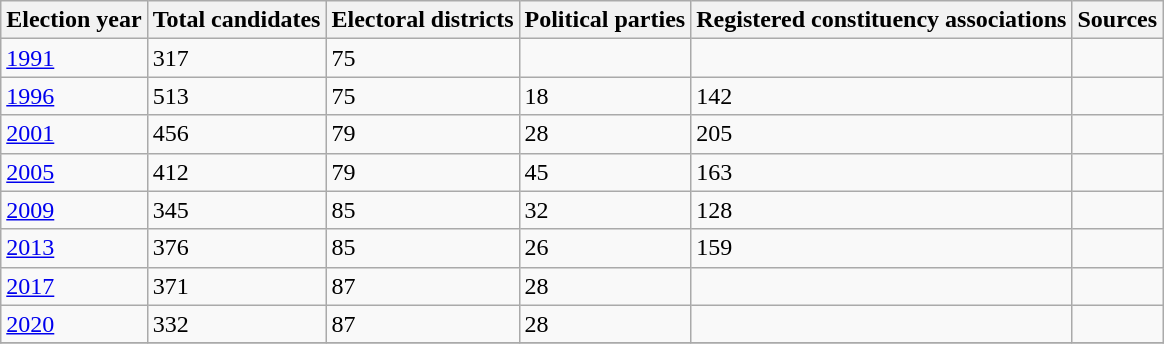<table class="wikitable">
<tr>
<th>Election year</th>
<th>Total candidates</th>
<th>Electoral districts</th>
<th>Political parties</th>
<th>Registered constituency associations</th>
<th>Sources</th>
</tr>
<tr>
<td><a href='#'>1991</a></td>
<td>317</td>
<td>75</td>
<td></td>
<td></td>
<td></td>
</tr>
<tr>
<td><a href='#'>1996</a></td>
<td>513</td>
<td>75</td>
<td>18</td>
<td>142</td>
<td></td>
</tr>
<tr>
<td><a href='#'>2001</a></td>
<td>456</td>
<td>79</td>
<td>28</td>
<td>205</td>
<td></td>
</tr>
<tr>
<td><a href='#'>2005</a></td>
<td>412</td>
<td>79</td>
<td>45</td>
<td>163</td>
<td></td>
</tr>
<tr>
<td><a href='#'>2009</a></td>
<td>345</td>
<td>85</td>
<td>32</td>
<td>128</td>
<td></td>
</tr>
<tr>
<td><a href='#'>2013</a></td>
<td>376</td>
<td>85</td>
<td>26</td>
<td>159</td>
<td></td>
</tr>
<tr>
<td><a href='#'>2017</a></td>
<td>371</td>
<td>87</td>
<td>28</td>
<td></td>
<td></td>
</tr>
<tr>
<td><a href='#'>2020</a></td>
<td>332</td>
<td>87</td>
<td>28</td>
<td></td>
<td></td>
</tr>
<tr>
</tr>
</table>
